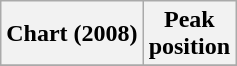<table class="wikitable sortable plainrowheaders">
<tr>
<th>Chart (2008)</th>
<th>Peak<br>position</th>
</tr>
<tr>
</tr>
</table>
